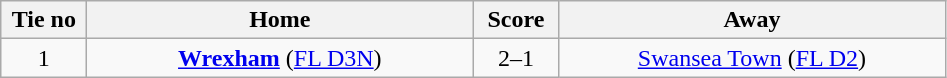<table class="wikitable" style="text-align:center">
<tr>
<th width=50>Tie no</th>
<th width=250>Home</th>
<th width=50>Score</th>
<th width=250>Away</th>
</tr>
<tr>
<td>1</td>
<td><strong><a href='#'>Wrexham</a></strong> (<a href='#'>FL D3N</a>)</td>
<td>2–1</td>
<td><a href='#'>Swansea Town</a> (<a href='#'>FL D2</a>)</td>
</tr>
</table>
